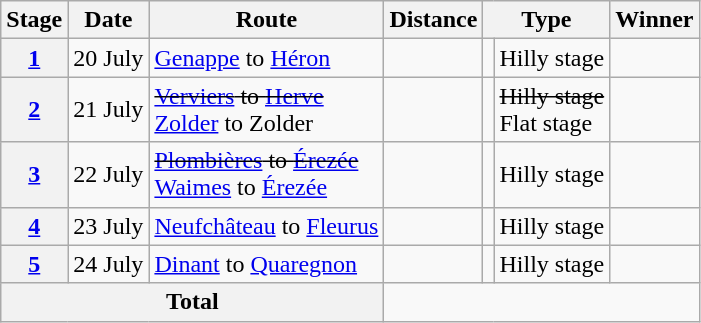<table class="wikitable">
<tr>
<th scope="col">Stage</th>
<th scope="col">Date</th>
<th scope="col">Route</th>
<th scope="col">Distance</th>
<th scope="col" colspan="2">Type</th>
<th scope="col">Winner</th>
</tr>
<tr>
<th scope="row" style="text-align:center;"><a href='#'>1</a></th>
<td style="text-align:center;">20 July</td>
<td><a href='#'>Genappe</a> to <a href='#'>Héron</a></td>
<td style="text-align:center;"></td>
<td></td>
<td>Hilly stage</td>
<td></td>
</tr>
<tr>
<th scope="row" style="text-align:center;"><a href='#'>2</a></th>
<td style="text-align:center;">21 July</td>
<td><s><a href='#'>Verviers</a> to <a href='#'>Herve</a></s><br><a href='#'>Zolder</a> to Zolder</td>
<td style="text-align:center;"><s></s><br></td>
<td></td>
<td><s>Hilly stage</s><br>Flat stage</td>
<td></td>
</tr>
<tr>
<th scope="row" style="text-align:center;"><a href='#'>3</a></th>
<td style="text-align:center;">22 July</td>
<td><s><a href='#'>Plombières</a> to <a href='#'>Érezée</a></s><br><a href='#'>Waimes</a> to <a href='#'>Érezée</a></td>
<td style="text-align:center;"><s></s><br></td>
<td></td>
<td>Hilly stage</td>
<td></td>
</tr>
<tr>
<th scope="row" style="text-align:center;"><a href='#'>4</a></th>
<td style="text-align:center;">23 July</td>
<td><a href='#'>Neufchâteau</a> to <a href='#'>Fleurus</a></td>
<td style="text-align:center;"></td>
<td></td>
<td>Hilly stage</td>
<td></td>
</tr>
<tr>
<th scope="row" style="text-align:center;"><a href='#'>5</a></th>
<td style="text-align:center;">24 July</td>
<td><a href='#'>Dinant</a> to <a href='#'>Quaregnon</a></td>
<td style="text-align:center;"></td>
<td></td>
<td>Hilly stage</td>
<td></td>
</tr>
<tr>
<th colspan="3">Total</th>
<td colspan="4" style="text-align:center;"><s></s> </td>
</tr>
</table>
